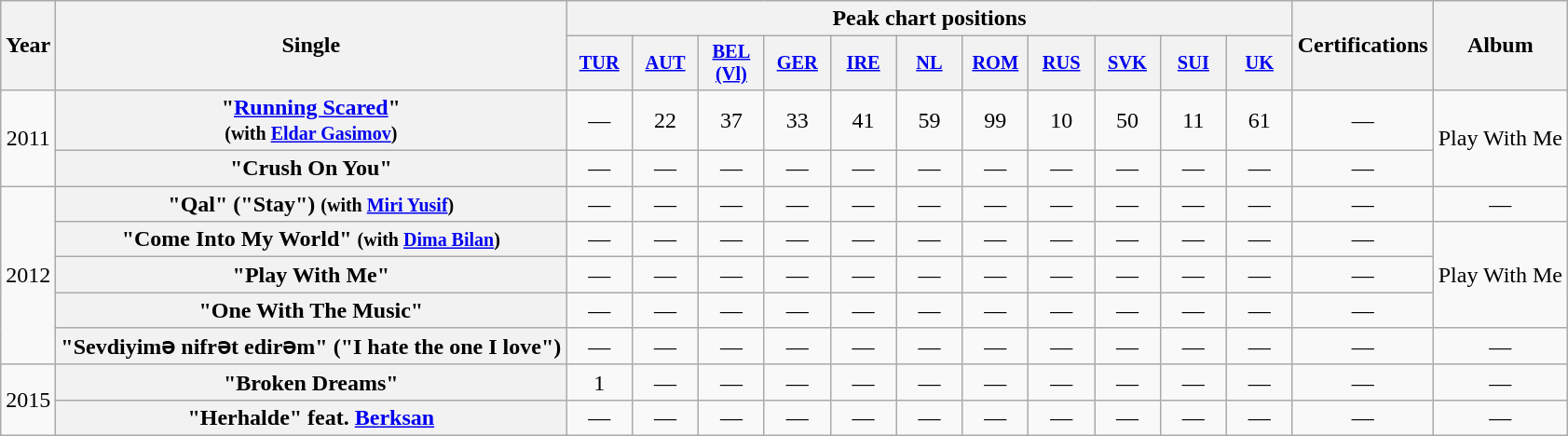<table class="wikitable plainrowheaders" style="text-align:center;">
<tr>
<th scope="col" rowspan="2">Year</th>
<th scope="col" rowspan="2">Single</th>
<th scope="col" colspan="11">Peak chart positions</th>
<th scope="col" rowspan="2">Certifications</th>
<th scope="col" rowspan="2">Album</th>
</tr>
<tr>
<th scope="col" style="width:3em;font-size:85%;"><a href='#'>TUR</a></th>
<th scope="col" style="width:3em;font-size:85%;"><a href='#'>AUT</a><br></th>
<th scope="col" style="width:3em;font-size:85%;"><a href='#'>BEL (Vl)</a><br></th>
<th scope="col" style="width:3em;font-size:85%;"><a href='#'>GER</a><br></th>
<th scope="col" style="width:3em;font-size:85%;"><a href='#'>IRE</a><br></th>
<th scope="col" style="width:3em;font-size:85%;"><a href='#'>NL</a><br></th>
<th scope="col" style="width:3em;font-size:85%;"><a href='#'>ROM</a><br></th>
<th scope="col" style="width:3em;font-size:85%;"><a href='#'>RUS</a></th>
<th scope="col" style="width:3em;font-size:85%;"><a href='#'>SVK</a><br></th>
<th scope="col" style="width:3em;font-size:85%;"><a href='#'>SUI</a><br></th>
<th scope="col" style="width:3em;font-size:85%;"><a href='#'>UK</a><br></th>
</tr>
<tr>
<td rowspan="2">2011</td>
<th scope="row">"<a href='#'>Running Scared</a>"<br><small>(with <a href='#'>Eldar Gasimov</a>)</small></th>
<td>—</td>
<td>22</td>
<td>37</td>
<td>33</td>
<td>41</td>
<td>59</td>
<td>99</td>
<td>10</td>
<td>50</td>
<td>11</td>
<td>61</td>
<td>—</td>
<td rowspan="2">Play With Me</td>
</tr>
<tr>
<th scope="row">"Crush On You"</th>
<td>—</td>
<td>—</td>
<td>—</td>
<td>—</td>
<td>—</td>
<td>—</td>
<td>—</td>
<td>—</td>
<td>—</td>
<td>—</td>
<td>—</td>
<td>—</td>
</tr>
<tr>
<td rowspan="5">2012</td>
<th scope="row">"Qal" ("Stay") <small>(with <a href='#'>Miri Yusif</a>)</small></th>
<td>—</td>
<td>—</td>
<td>—</td>
<td>—</td>
<td>—</td>
<td>—</td>
<td>—</td>
<td>—</td>
<td>—</td>
<td>—</td>
<td>—</td>
<td>—</td>
<td>—</td>
</tr>
<tr>
<th scope="row">"Come Into My World" <small>(with <a href='#'>Dima Bilan</a>)</small></th>
<td>—</td>
<td>—</td>
<td>—</td>
<td>—</td>
<td>—</td>
<td>—</td>
<td>—</td>
<td>—</td>
<td>—</td>
<td>—</td>
<td>—</td>
<td>—</td>
<td rowspan="3">Play With Me</td>
</tr>
<tr>
<th scope="row">"Play With Me"</th>
<td>—</td>
<td>—</td>
<td>—</td>
<td>—</td>
<td>—</td>
<td>—</td>
<td>—</td>
<td>—</td>
<td>—</td>
<td>—</td>
<td>—</td>
<td>—</td>
</tr>
<tr>
<th scope="row">"One With The Music"</th>
<td>—</td>
<td>—</td>
<td>—</td>
<td>—</td>
<td>—</td>
<td>—</td>
<td>—</td>
<td>—</td>
<td>—</td>
<td>—</td>
<td>—</td>
<td>—</td>
</tr>
<tr>
<th scope="row">"Sevdiyimə nifrət edirəm" ("I hate the one I love")</th>
<td>—</td>
<td>—</td>
<td>—</td>
<td>—</td>
<td>—</td>
<td>—</td>
<td>—</td>
<td>—</td>
<td>—</td>
<td>—</td>
<td>—</td>
<td>—</td>
<td>—</td>
</tr>
<tr>
<td rowspan="2">2015</td>
<th scope="row">"Broken Dreams"</th>
<td>1</td>
<td>—</td>
<td>—</td>
<td>—</td>
<td>—</td>
<td>—</td>
<td>—</td>
<td>—</td>
<td>—</td>
<td>—</td>
<td>—</td>
<td>—</td>
<td>—</td>
</tr>
<tr>
<th scope="row">"Herhalde" feat. <a href='#'>Berksan</a></th>
<td>—</td>
<td>—</td>
<td>—</td>
<td>—</td>
<td>—</td>
<td>—</td>
<td>—</td>
<td>—</td>
<td>—</td>
<td>—</td>
<td>—</td>
<td>—</td>
<td>—</td>
</tr>
</table>
